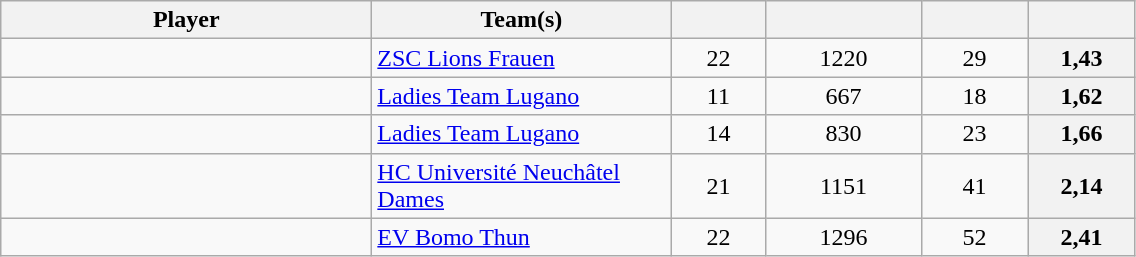<table class="wikitable sortable" style="text-align: center">
<tr>
<th style="width: 15em;">Player</th>
<th style="width: 12em;">Team(s)</th>
<th style="width: 3.5em;"></th>
<th style="width: 6em;"></th>
<th style="width: 4em;"></th>
<th style="width: 4em;"></th>
</tr>
<tr>
<td style="text-align:left;"> </td>
<td style="text-align:left;"><a href='#'>ZSC Lions Frauen</a></td>
<td>22</td>
<td>1220</td>
<td>29</td>
<th>1,43</th>
</tr>
<tr>
<td style="text-align:left;"> </td>
<td style="text-align:left;"><a href='#'>Ladies Team Lugano</a></td>
<td>11</td>
<td>667</td>
<td>18</td>
<th>1,62</th>
</tr>
<tr>
<td style="text-align:left;"> </td>
<td style="text-align:left;"><a href='#'>Ladies Team Lugano</a></td>
<td>14</td>
<td>830</td>
<td>23</td>
<th>1,66</th>
</tr>
<tr>
<td style="text-align:left;"> </td>
<td style="text-align:left;"><a href='#'>HC Université Neuchâtel Dames</a></td>
<td>21</td>
<td>1151</td>
<td>41</td>
<th>2,14</th>
</tr>
<tr>
<td style="text-align:left;"> </td>
<td style="text-align:left;"><a href='#'>EV Bomo Thun</a></td>
<td>22</td>
<td>1296</td>
<td>52</td>
<th>2,41</th>
</tr>
</table>
